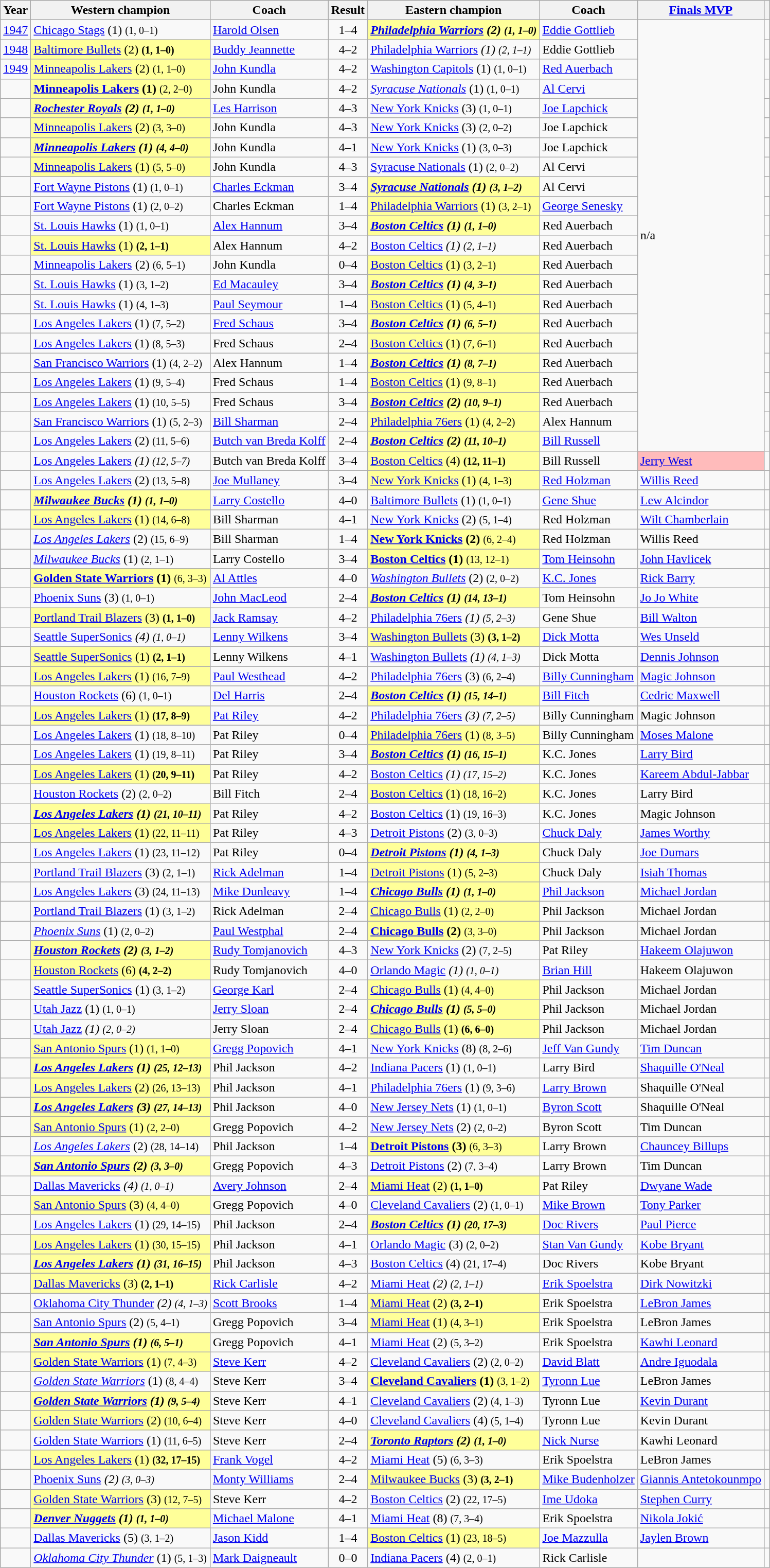<table class="wikitable sortable sticky-header">
<tr>
<th>Year</th>
<th>Western champion</th>
<th>Coach</th>
<th class="unsortable">Result</th>
<th>Eastern champion</th>
<th>Coach</th>
<th><a href='#'>Finals MVP</a></th>
<th class="unsortable"></th>
</tr>
<tr>
<td align=center><a href='#'>1947</a></td>
<td><a href='#'>Chicago Stags</a> (1) <small>(1, 0–1)</small></td>
<td><a href='#'>Harold Olsen</a></td>
<td align=center>1–4</td>
<td style="background:#FFFF99"><strong><em><a href='#'>Philadelphia Warriors</a><em> (2)<strong> <small>(1, 1–0)</small></td>
<td><a href='#'>Eddie Gottlieb</a></td>
<td rowspan="22"></em>n/a<em></td>
<td align="center"></td>
</tr>
<tr>
<td align=center><a href='#'>1948</a></td>
<td style="background:#FFFF99"></strong><a href='#'>Baltimore Bullets</a> (2)<strong> <small>(1, 1–0)</small></td>
<td><a href='#'>Buddy Jeannette</a></td>
<td align=center>4–2</td>
<td></em><a href='#'>Philadelphia Warriors</a><em> (1) <small>(2, 1–1)</small></td>
<td>Eddie Gottlieb</td>
<td align=center></td>
</tr>
<tr>
<td align=center><a href='#'>1949</a></td>
<td style="background:#FFFF99"></em></strong><a href='#'>Minneapolis Lakers</a></em> (2)</strong> <small>(1, 1–0)</small></td>
<td><a href='#'>John Kundla</a></td>
<td align=center>4–2</td>
<td><a href='#'>Washington Capitols</a> (1) <small>(1, 0–1)</small></td>
<td><a href='#'>Red Auerbach</a></td>
<td align=center></td>
</tr>
<tr>
<td align=center></td>
<td style="background:#FFFF99"><strong><a href='#'>Minneapolis Lakers</a> (1)</strong>  <small>(2, 2–0)</small></td>
<td>John Kundla</td>
<td align=center>4–2</td>
<td><em><a href='#'>Syracuse Nationals</a></em> (1) <small>(1, 0–1)</small></td>
<td><a href='#'>Al Cervi</a></td>
<td align="center"></td>
</tr>
<tr>
<td align=center></td>
<td style="background:#FFFF99"><strong><em><a href='#'>Rochester Royals</a><em> (2)<strong> <small>(1, 1–0)</small></td>
<td><a href='#'>Les Harrison</a></td>
<td align=center>4–3</td>
<td><a href='#'>New York Knicks</a> (3) <small>(1, 0–1)</small></td>
<td><a href='#'>Joe Lapchick</a></td>
<td align=center></td>
</tr>
<tr>
<td align=center></td>
<td style="background:#FFFF99"></em></strong><a href='#'>Minneapolis Lakers</a></em> (2)</strong> <small>(3, 3–0)</small></td>
<td>John Kundla</td>
<td align=center>4–3</td>
<td><a href='#'>New York Knicks</a> (3) <small>(2, 0–2)</small></td>
<td>Joe Lapchick</td>
<td align=center></td>
</tr>
<tr>
<td align=center></td>
<td style="background:#FFFF99"><strong><em><a href='#'>Minneapolis Lakers</a><em> (1)<strong> <small>(4, 4–0)</small></td>
<td>John Kundla</td>
<td align=center>4–1</td>
<td><a href='#'>New York Knicks</a> (1) <small>(3, 0–3)</small></td>
<td>Joe Lapchick</td>
<td align=center></td>
</tr>
<tr>
<td align=center></td>
<td style="background:#FFFF99"></em></strong><a href='#'>Minneapolis Lakers</a></em> (1)</strong> <small>(5, 5–0)</small></td>
<td>John Kundla</td>
<td align=center>4–3</td>
<td><a href='#'>Syracuse Nationals</a> (1) <small>(2, 0–2)</small></td>
<td>Al Cervi</td>
<td align=center></td>
</tr>
<tr>
<td align=center></td>
<td><a href='#'>Fort Wayne Pistons</a> (1) <small>(1, 0–1)</small></td>
<td><a href='#'>Charles Eckman</a></td>
<td align=center>3–4</td>
<td style="background:#FFFF99"><strong><em><a href='#'>Syracuse Nationals</a><em> (1)<strong> <small>(3, 1–2)</small></td>
<td>Al Cervi</td>
<td align=center></td>
</tr>
<tr>
<td align=center></td>
<td><a href='#'>Fort Wayne Pistons</a> (1) <small>(2, 0–2)</small></td>
<td>Charles Eckman</td>
<td align=center>1–4</td>
<td style="background:#FFFF99"></em></strong><a href='#'>Philadelphia Warriors</a></em> (1)</strong> <small>(3, 2–1)</small></td>
<td><a href='#'>George Senesky</a></td>
<td align=center></td>
</tr>
<tr>
<td align=center></td>
<td><a href='#'>St. Louis Hawks</a> (1) <small>(1, 0–1)</small></td>
<td><a href='#'>Alex Hannum</a></td>
<td align=center>3–4</td>
<td style="background:#FFFF99"><strong><em><a href='#'>Boston Celtics</a><em> (1)<strong> <small>(1, 1–0)</small></td>
<td>Red Auerbach</td>
<td align=center></td>
</tr>
<tr>
<td align=center></td>
<td style="background:#FFFF99"></strong><a href='#'>St. Louis Hawks</a> (1)<strong> <small>(2, 1–1)</small></td>
<td>Alex Hannum</td>
<td align=center>4–2</td>
<td></em><a href='#'>Boston Celtics</a><em> (1) <small>(2, 1–1)</small></td>
<td>Red Auerbach</td>
<td align=center></td>
</tr>
<tr>
<td align=center></td>
<td><a href='#'>Minneapolis Lakers</a> (2) <small>(6, 5–1)</small></td>
<td>John Kundla</td>
<td align=center>0–4</td>
<td style="background:#FFFF99"></em></strong><a href='#'>Boston Celtics</a></em> (1)</strong> <small>(3, 2–1)</small></td>
<td>Red Auerbach</td>
<td align=center></td>
</tr>
<tr>
<td align=center></td>
<td><a href='#'>St. Louis Hawks</a> (1) <small>(3, 1–2)</small></td>
<td><a href='#'>Ed Macauley</a></td>
<td align=center>3–4</td>
<td style="background:#FFFF99"><strong><em><a href='#'>Boston Celtics</a><em> (1)<strong> <small>(4, 3–1)</small></td>
<td>Red Auerbach</td>
<td align=center></td>
</tr>
<tr>
<td align=center></td>
<td><a href='#'>St. Louis Hawks</a> (1) <small>(4, 1–3)</small></td>
<td><a href='#'>Paul Seymour</a></td>
<td align=center>1–4</td>
<td style="background:#FFFF99"></em></strong><a href='#'>Boston Celtics</a></em> (1)</strong> <small>(5, 4–1)</small></td>
<td>Red Auerbach</td>
<td align=center></td>
</tr>
<tr>
<td align=center></td>
<td><a href='#'>Los Angeles Lakers</a> (1) <small>(7, 5–2)</small></td>
<td><a href='#'>Fred Schaus</a></td>
<td align=center>3–4</td>
<td style="background:#FFFF99"><strong><em><a href='#'>Boston Celtics</a><em> (1)<strong> <small>(6, 5–1)</small></td>
<td>Red Auerbach</td>
<td align=center></td>
</tr>
<tr>
<td align=center></td>
<td><a href='#'>Los Angeles Lakers</a> (1) <small>(8, 5–3)</small></td>
<td>Fred Schaus</td>
<td align=center>2–4</td>
<td style="background:#FFFF99"></em></strong><a href='#'>Boston Celtics</a></em> (1)</strong> <small>(7, 6–1)</small></td>
<td>Red Auerbach</td>
<td align=center></td>
</tr>
<tr>
<td align=center></td>
<td><a href='#'>San Francisco Warriors</a> (1) <small>(4, 2–2)</small></td>
<td>Alex Hannum</td>
<td align=center>1–4</td>
<td style="background:#FFFF99"><strong><em><a href='#'>Boston Celtics</a><em> (1)<strong> <small>(8, 7–1)</small></td>
<td>Red Auerbach</td>
<td align=center></td>
</tr>
<tr>
<td align=center></td>
<td><a href='#'>Los Angeles Lakers</a> (1) <small>(9, 5–4)</small></td>
<td>Fred Schaus</td>
<td align=center>1–4</td>
<td style="background:#FFFF99"></em></strong><a href='#'>Boston Celtics</a></em> (1)</strong> <small>(9, 8–1)</small></td>
<td>Red Auerbach</td>
<td align=center></td>
</tr>
<tr>
<td align=center></td>
<td><a href='#'>Los Angeles Lakers</a> (1) <small>(10, 5–5)</small></td>
<td>Fred Schaus</td>
<td align=center>3–4</td>
<td style="background:#FFFF99"><strong><em><a href='#'>Boston Celtics</a><em> (2)<strong> <small>(10, 9–1)</small></td>
<td>Red Auerbach</td>
<td align=center></td>
</tr>
<tr>
<td align=center></td>
<td><a href='#'>San Francisco Warriors</a> (1) <small>(5, 2–3)</small></td>
<td><a href='#'>Bill Sharman</a></td>
<td align=center>2–4</td>
<td style="background:#FFFF99"></em></strong><a href='#'>Philadelphia 76ers</a></em> (1)</strong> <small>(4, 2–2)</small></td>
<td>Alex Hannum</td>
<td align=center></td>
</tr>
<tr>
<td align=center></td>
<td><a href='#'>Los Angeles Lakers</a> (2) <small>(11, 5–6)</small></td>
<td><a href='#'>Butch van Breda Kolff</a></td>
<td align=center>2–4</td>
<td style="background:#FFFF99"><strong><em><a href='#'>Boston Celtics</a><em> (2)<strong> <small>(11, 10–1)</small></td>
<td><a href='#'>Bill Russell</a></td>
<td align=center></td>
</tr>
<tr>
<td align=center></td>
<td></em><a href='#'>Los Angeles Lakers</a><em> (1) <small>(12, 5–7)</small></td>
<td>Butch van Breda Kolff</td>
<td align=center>3–4</td>
<td style="background:#FFFF99"></strong><a href='#'>Boston Celtics</a> (4)<strong> <small>(12, 11–1)</small></td>
<td>Bill Russell</td>
<td style="background:#FFBBBB"></em><a href='#'>Jerry West</a><em></td>
<td align="center"></td>
</tr>
<tr>
<td align=center></td>
<td><a href='#'>Los Angeles Lakers</a> (2) <small>(13, 5–8)</small></td>
<td><a href='#'>Joe Mullaney</a></td>
<td align=center>3–4</td>
<td style="background:#FFFF99"></em></strong><a href='#'>New York Knicks</a></em> (1)</strong> <small>(4, 1–3)</small></td>
<td><a href='#'>Red Holzman</a></td>
<td><a href='#'>Willis Reed</a></td>
<td align="center"></td>
</tr>
<tr>
<td align=center></td>
<td style="background:#FFFF99"><strong><em><a href='#'>Milwaukee Bucks</a><em> (1)<strong> <small>(1, 1–0)</small></td>
<td><a href='#'>Larry Costello</a></td>
<td align=center>4–0</td>
<td><a href='#'>Baltimore Bullets</a> (1) <small>(1, 0–1)</small></td>
<td><a href='#'>Gene Shue</a></td>
<td><a href='#'>Lew Alcindor</a></td>
<td align="center"></td>
</tr>
<tr>
<td align=center></td>
<td style="background:#FFFF99"></em></strong><a href='#'>Los Angeles Lakers</a></em> (1)</strong> <small>(14, 6–8)</small></td>
<td>Bill Sharman</td>
<td align=center>4–1</td>
<td><a href='#'>New York Knicks</a> (2) <small>(5, 1–4)</small></td>
<td>Red Holzman</td>
<td><a href='#'>Wilt Chamberlain</a></td>
<td align="center"></td>
</tr>
<tr>
<td align=center></td>
<td><em><a href='#'>Los Angeles Lakers</a></em> (2) <small>(15, 6–9)</small></td>
<td>Bill Sharman</td>
<td align=center>1–4</td>
<td style="background:#FFFF99"><strong><a href='#'>New York Knicks</a> (2)</strong> <small>(6, 2–4)</small></td>
<td>Red Holzman</td>
<td>Willis Reed</td>
<td align="center"></td>
</tr>
<tr>
<td align=center></td>
<td><em><a href='#'>Milwaukee Bucks</a></em> (1) <small>(2, 1–1)</small></td>
<td>Larry Costello</td>
<td align=center>3–4</td>
<td style="background:#FFFF99"><strong><a href='#'>Boston Celtics</a> (1)</strong> <small>(13, 12–1)</small></td>
<td><a href='#'>Tom Heinsohn</a></td>
<td><a href='#'>John Havlicek</a></td>
<td align="center"></td>
</tr>
<tr>
<td align=center></td>
<td style="background:#FFFF99"><strong><a href='#'>Golden State Warriors</a> (1)</strong> <small>(6, 3–3)</small></td>
<td><a href='#'>Al Attles</a></td>
<td align=center>4–0</td>
<td><em><a href='#'>Washington Bullets</a></em> (2) <small>(2, 0–2)</small></td>
<td><a href='#'>K.C. Jones</a></td>
<td><a href='#'>Rick Barry</a></td>
<td align="center"></td>
</tr>
<tr>
<td align=center></td>
<td><a href='#'>Phoenix Suns</a> (3) <small>(1, 0–1)</small></td>
<td><a href='#'>John MacLeod</a></td>
<td align=center>2–4</td>
<td style="background:#FFFF99"><strong><em><a href='#'>Boston Celtics</a><em> (1)<strong> <small>(14, 13–1)</small></td>
<td>Tom Heinsohn</td>
<td><a href='#'>Jo Jo White</a></td>
<td align="center"></td>
</tr>
<tr>
<td align=center></td>
<td style="background:#FFFF99"></strong><a href='#'>Portland Trail Blazers</a> (3)<strong> <small>(1, 1–0)</small></td>
<td><a href='#'>Jack Ramsay</a></td>
<td align=center>4–2</td>
<td></em><a href='#'>Philadelphia 76ers</a><em> (1) <small>(5, 2–3)</small></td>
<td>Gene Shue</td>
<td><a href='#'>Bill Walton</a></td>
<td align="center"></td>
</tr>
<tr>
<td align=center></td>
<td></em><a href='#'>Seattle SuperSonics</a><em> (4) <small>(1, 0–1)</small></td>
<td><a href='#'>Lenny Wilkens</a></td>
<td align=center>3–4</td>
<td style="background:#FFFF99"></strong><a href='#'>Washington Bullets</a> (3)<strong> <small>(3, 1–2)</small></td>
<td><a href='#'>Dick Motta</a></td>
<td><a href='#'>Wes Unseld</a></td>
<td align="center"></td>
</tr>
<tr>
<td align=center></td>
<td style="background:#FFFF99"></strong><a href='#'>Seattle SuperSonics</a> (1)<strong> <small>(2, 1–1)</small></td>
<td>Lenny Wilkens</td>
<td align=center>4–1</td>
<td></em><a href='#'>Washington Bullets</a><em> (1) <small>(4, 1–3)</small></td>
<td>Dick Motta</td>
<td><a href='#'>Dennis Johnson</a></td>
<td align="center"></td>
</tr>
<tr>
<td align=center></td>
<td style="background:#FFFF99"></em></strong><a href='#'>Los Angeles Lakers</a></em> (1)</strong> <small>(16, 7–9)</small></td>
<td><a href='#'>Paul Westhead</a></td>
<td align=center>4–2</td>
<td><a href='#'>Philadelphia 76ers</a> (3) <small>(6, 2–4)</small></td>
<td><a href='#'>Billy Cunningham</a></td>
<td><a href='#'>Magic Johnson</a></td>
<td align="center"></td>
</tr>
<tr>
<td align=center></td>
<td><a href='#'>Houston Rockets</a> (6) <small>(1, 0–1)</small></td>
<td><a href='#'>Del Harris</a></td>
<td align=center>2–4</td>
<td style="background:#FFFF99"><strong><em><a href='#'>Boston Celtics</a><em> (1)<strong> <small>(15, 14–1)</small></td>
<td><a href='#'>Bill Fitch</a></td>
<td><a href='#'>Cedric Maxwell</a></td>
<td align="center"></td>
</tr>
<tr>
<td align=center></td>
<td style="background:#FFFF99"></strong><a href='#'>Los Angeles Lakers</a> (1)<strong> <small>(17, 8–9)</small></td>
<td><a href='#'>Pat Riley</a></td>
<td align=center>4–2</td>
<td></em><a href='#'>Philadelphia 76ers</a><em> (3) <small>(7, 2–5)</small></td>
<td>Billy Cunningham</td>
<td>Magic Johnson</td>
<td align="center"></td>
</tr>
<tr>
<td align=center></td>
<td><a href='#'>Los Angeles Lakers</a> (1) <small>(18, 8–10)</small></td>
<td>Pat Riley</td>
<td align=center>0–4</td>
<td style="background:#FFFF99"></em></strong><a href='#'>Philadelphia 76ers</a></em> (1)</strong> <small>(8, 3–5)</small></td>
<td>Billy Cunningham</td>
<td><a href='#'>Moses Malone</a></td>
<td align="center"></td>
</tr>
<tr>
<td align=center></td>
<td><a href='#'>Los Angeles Lakers</a> (1) <small>(19, 8–11)</small></td>
<td>Pat Riley</td>
<td align=center>3–4</td>
<td style="background:#FFFF99"><strong><em><a href='#'>Boston Celtics</a><em> (1)<strong> <small>(16, 15–1)</small></td>
<td>K.C. Jones</td>
<td><a href='#'>Larry Bird</a></td>
<td align="center"></td>
</tr>
<tr>
<td align=center></td>
<td style="background:#FFFF99"></strong><a href='#'>Los Angeles Lakers</a> (1)<strong> <small>(20, 9–11)</small></td>
<td>Pat Riley</td>
<td align=center>4–2</td>
<td></em><a href='#'>Boston Celtics</a><em> (1) <small>(17, 15–2)</small></td>
<td>K.C. Jones</td>
<td><a href='#'>Kareem Abdul-Jabbar</a></td>
<td align="center"></td>
</tr>
<tr>
<td align=center></td>
<td><a href='#'>Houston Rockets</a> (2) <small>(2, 0–2)</small></td>
<td>Bill Fitch</td>
<td align=center>2–4</td>
<td style="background:#FFFF99"></em></strong><a href='#'>Boston Celtics</a></em> (1)</strong> <small>(18, 16–2)</small></td>
<td>K.C. Jones</td>
<td>Larry Bird</td>
<td align="center"></td>
</tr>
<tr>
<td align=center></td>
<td style="background:#FFFF99"><strong><em><a href='#'>Los Angeles Lakers</a><em> (1)<strong> <small>(21, 10–11)</small></td>
<td>Pat Riley</td>
<td align=center>4–2</td>
<td><a href='#'>Boston Celtics</a> (1) <small>(19, 16–3)</small></td>
<td>K.C. Jones</td>
<td>Magic Johnson</td>
<td align="center"></td>
</tr>
<tr>
<td align=center></td>
<td style="background:#FFFF99"></em></strong><a href='#'>Los Angeles Lakers</a></em> (1)</strong> <small>(22, 11–11)</small></td>
<td>Pat Riley</td>
<td align=center>4–3</td>
<td><a href='#'>Detroit Pistons</a> (2) <small>(3, 0–3)</small></td>
<td><a href='#'>Chuck Daly</a></td>
<td><a href='#'>James Worthy</a></td>
<td align="center"></td>
</tr>
<tr>
<td align=center></td>
<td><a href='#'>Los Angeles Lakers</a> (1) <small>(23, 11–12)</small></td>
<td>Pat Riley</td>
<td align=center>0–4</td>
<td style="background:#FFFF99"><strong><em><a href='#'>Detroit Pistons</a><em> (1)<strong> <small>(4, 1–3)</small></td>
<td>Chuck Daly</td>
<td><a href='#'>Joe Dumars</a></td>
<td align="center"></td>
</tr>
<tr>
<td align=center></td>
<td><a href='#'>Portland Trail Blazers</a> (3) <small>(2, 1–1)</small></td>
<td><a href='#'>Rick Adelman</a></td>
<td align=center>1–4</td>
<td style="background:#FFFF99"></em></strong><a href='#'>Detroit Pistons</a></em> (1)</strong> <small>(5, 2–3)</small></td>
<td>Chuck Daly</td>
<td><a href='#'>Isiah Thomas</a></td>
<td align="center"></td>
</tr>
<tr>
<td align=center></td>
<td><a href='#'>Los Angeles Lakers</a> (3) <small>(24, 11–13)</small></td>
<td><a href='#'>Mike Dunleavy</a></td>
<td align=center>1–4</td>
<td style="background:#FFFF99"><strong><em><a href='#'>Chicago Bulls</a><em> (1)<strong> <small>(1, 1–0)</small></td>
<td><a href='#'>Phil Jackson</a></td>
<td><a href='#'>Michael Jordan</a></td>
<td align="center"></td>
</tr>
<tr>
<td align=center></td>
<td><a href='#'>Portland Trail Blazers</a> (1) <small>(3, 1–2)</small></td>
<td>Rick Adelman</td>
<td align=center>2–4</td>
<td style="background:#FFFF99"></em></strong><a href='#'>Chicago Bulls</a></em> (1)</strong> <small>(2, 2–0)</small></td>
<td>Phil Jackson</td>
<td>Michael Jordan</td>
<td align="center"></td>
</tr>
<tr>
<td align=center></td>
<td><em><a href='#'>Phoenix Suns</a></em> (1) <small>(2, 0–2)</small></td>
<td><a href='#'>Paul Westphal</a></td>
<td align=center>2–4</td>
<td style="background:#FFFF99"><strong><a href='#'>Chicago Bulls</a> (2)</strong> <small>(3, 3–0)</small></td>
<td>Phil Jackson</td>
<td>Michael Jordan</td>
<td align="center"></td>
</tr>
<tr>
<td align=center></td>
<td style="background:#FFFF99"><strong><em><a href='#'>Houston Rockets</a><em> (2)<strong> <small>(3, 1–2)</small></td>
<td><a href='#'>Rudy Tomjanovich</a></td>
<td align=center>4–3</td>
<td><a href='#'>New York Knicks</a> (2) <small>(7, 2–5)</small></td>
<td>Pat Riley</td>
<td><a href='#'>Hakeem Olajuwon</a></td>
<td align="center"></td>
</tr>
<tr>
<td align=center></td>
<td style="background:#FFFF99"></strong><a href='#'>Houston Rockets</a> (6)<strong> <small>(4, 2–2)</small></td>
<td>Rudy Tomjanovich</td>
<td align=center>4–0</td>
<td></em><a href='#'>Orlando Magic</a><em> (1) <small>(1, 0–1)</small></td>
<td><a href='#'>Brian Hill</a></td>
<td>Hakeem Olajuwon</td>
<td align="center"></td>
</tr>
<tr>
<td align=center></td>
<td><a href='#'>Seattle SuperSonics</a> (1) <small>(3, 1–2)</small></td>
<td><a href='#'>George Karl</a></td>
<td align=center>2–4</td>
<td style="background:#FFFF99"></em></strong><a href='#'>Chicago Bulls</a></em> (1)</strong> <small>(4, 4–0)</small></td>
<td>Phil Jackson</td>
<td>Michael Jordan</td>
<td align="center"></td>
</tr>
<tr>
<td align=center></td>
<td><a href='#'>Utah Jazz</a> (1) <small>(1, 0–1)</small></td>
<td><a href='#'>Jerry Sloan</a></td>
<td align=center>2–4</td>
<td style="background:#FFFF99"><strong><em><a href='#'>Chicago Bulls</a><em> (1)<strong> <small>(5, 5–0)</small></td>
<td>Phil Jackson</td>
<td>Michael Jordan</td>
<td align="center"></td>
</tr>
<tr>
<td align=center></td>
<td></em><a href='#'>Utah Jazz</a><em> (1) <small>(2, 0–2)</small></td>
<td>Jerry Sloan</td>
<td align=center>2–4</td>
<td style="background:#FFFF99"></strong><a href='#'>Chicago Bulls</a> (1)<strong> <small>(6, 6–0)</small></td>
<td>Phil Jackson</td>
<td>Michael Jordan</td>
<td align="center"></td>
</tr>
<tr>
<td align=center></td>
<td style="background:#FFFF99"></em></strong><a href='#'>San Antonio Spurs</a></em> (1)</strong> <small>(1, 1–0)</small></td>
<td><a href='#'>Gregg Popovich</a></td>
<td align=center>4–1</td>
<td><a href='#'>New York Knicks</a> (8) <small>(8, 2–6)</small></td>
<td><a href='#'>Jeff Van Gundy</a></td>
<td><a href='#'>Tim Duncan</a></td>
<td align="center"></td>
</tr>
<tr>
<td align=center></td>
<td style="background:#FFFF99"><strong><em><a href='#'>Los Angeles Lakers</a><em> (1)<strong> <small>(25, 12–13)</small></td>
<td>Phil Jackson</td>
<td align=center>4–2</td>
<td><a href='#'>Indiana Pacers</a> (1) <small>(1, 0–1)</small></td>
<td>Larry Bird</td>
<td><a href='#'>Shaquille O'Neal</a></td>
<td align="center"></td>
</tr>
<tr>
<td align=center></td>
<td style="background:#FFFF99"></em></strong><a href='#'>Los Angeles Lakers</a></em> (2)</strong> <small>(26, 13–13)</small></td>
<td>Phil Jackson</td>
<td align=center>4–1</td>
<td><a href='#'>Philadelphia 76ers</a> (1) <small>(9, 3–6)</small></td>
<td><a href='#'>Larry Brown</a></td>
<td>Shaquille O'Neal</td>
<td align="center"></td>
</tr>
<tr>
<td align=center></td>
<td style="background:#FFFF99"><strong><em><a href='#'>Los Angeles Lakers</a><em> (3)<strong> <small>(27, 14–13)</small></td>
<td>Phil Jackson</td>
<td align=center>4–0</td>
<td><a href='#'>New Jersey Nets</a> (1) <small>(1, 0–1)</small></td>
<td><a href='#'>Byron Scott</a></td>
<td>Shaquille O'Neal</td>
<td align="center"></td>
</tr>
<tr>
<td align=center></td>
<td style="background:#FFFF99"></em></strong><a href='#'>San Antonio Spurs</a></em> (1)</strong> <small>(2, 2–0)</small></td>
<td>Gregg Popovich</td>
<td align=center>4–2</td>
<td><a href='#'>New Jersey Nets</a> (2) <small>(2, 0–2)</small></td>
<td>Byron Scott</td>
<td>Tim Duncan</td>
<td align="center"></td>
</tr>
<tr>
<td align=center></td>
<td><em><a href='#'>Los Angeles Lakers</a></em> (2) <small>(28, 14–14)</small></td>
<td>Phil Jackson</td>
<td align=center>1–4</td>
<td style="background:#FFFF99"><strong><a href='#'>Detroit Pistons</a> (3)</strong> <small>(6, 3–3)</small></td>
<td>Larry Brown</td>
<td><a href='#'>Chauncey Billups</a></td>
<td align="center"></td>
</tr>
<tr>
<td align=center></td>
<td style="background:#FFFF99"><strong><em><a href='#'>San Antonio Spurs</a><em> (2)<strong> <small>(3, 3–0)</small></td>
<td>Gregg Popovich</td>
<td align=center>4–3</td>
<td><a href='#'>Detroit Pistons</a> (2) <small>(7, 3–4)</small></td>
<td>Larry Brown</td>
<td>Tim Duncan</td>
<td align="center"></td>
</tr>
<tr>
<td align=center></td>
<td></em><a href='#'>Dallas Mavericks</a><em> (4) <small>(1, 0–1)</small></td>
<td><a href='#'>Avery Johnson</a></td>
<td align=center>2–4</td>
<td style="background:#FFFF99"></strong><a href='#'>Miami Heat</a> (2)<strong> <small>(1, 1–0)</small></td>
<td>Pat Riley</td>
<td><a href='#'>Dwyane Wade</a></td>
<td align="center"></td>
</tr>
<tr>
<td align=center></td>
<td style="background:#FFFF99"></em></strong><a href='#'>San Antonio Spurs</a></em> (3)</strong> <small>(4, 4–0)</small></td>
<td>Gregg Popovich</td>
<td align=center>4–0</td>
<td><a href='#'>Cleveland Cavaliers</a> (2) <small>(1, 0–1)</small></td>
<td><a href='#'>Mike Brown</a></td>
<td><a href='#'>Tony Parker</a></td>
<td align="center"></td>
</tr>
<tr>
<td align=center></td>
<td><a href='#'>Los Angeles Lakers</a> (1) <small>(29, 14–15)</small></td>
<td>Phil Jackson</td>
<td align=center>2–4</td>
<td style="background:#FFFF99"><strong><em><a href='#'>Boston Celtics</a><em> (1)<strong> <small>(20, 17–3)</small></td>
<td><a href='#'>Doc Rivers</a></td>
<td><a href='#'>Paul Pierce</a></td>
<td align="center"></td>
</tr>
<tr>
<td align=center></td>
<td style="background:#FFFF99"></em></strong><a href='#'>Los Angeles Lakers</a></em> (1)</strong> <small>(30, 15–15)</small></td>
<td>Phil Jackson</td>
<td align=center>4–1</td>
<td><a href='#'>Orlando Magic</a> (3) <small>(2, 0–2)</small></td>
<td><a href='#'>Stan Van Gundy</a></td>
<td><a href='#'>Kobe Bryant</a></td>
<td align="center"></td>
</tr>
<tr>
<td align=center></td>
<td style="background:#FFFF99"><strong><em><a href='#'>Los Angeles Lakers</a><em> (1)<strong> <small>(31, 16–15)</small></td>
<td>Phil Jackson</td>
<td align=center>4–3</td>
<td><a href='#'>Boston Celtics</a> (4) <small>(21, 17–4)</small></td>
<td>Doc Rivers</td>
<td>Kobe Bryant</td>
<td align="center"></td>
</tr>
<tr>
<td align=center></td>
<td style="background:#FFFF99"></strong><a href='#'>Dallas Mavericks</a> (3)<strong> <small>(2, 1–1)</small></td>
<td><a href='#'>Rick Carlisle</a></td>
<td align=center>4–2</td>
<td></em><a href='#'>Miami Heat</a><em> (2) <small>(2, 1–1)</small></td>
<td><a href='#'>Erik Spoelstra</a></td>
<td><a href='#'>Dirk Nowitzki</a></td>
<td align="center"></td>
</tr>
<tr>
<td align=center></td>
<td></em><a href='#'>Oklahoma City Thunder</a><em> (2) <small>(4, 1–3)</small></td>
<td><a href='#'>Scott Brooks</a></td>
<td align=center>1–4</td>
<td style="background:#FFFF99"></strong><a href='#'>Miami Heat</a> (2)<strong> <small>(3, 2–1)</small></td>
<td>Erik Spoelstra</td>
<td><a href='#'>LeBron James</a></td>
<td align="center"></td>
</tr>
<tr>
<td align=center></td>
<td><a href='#'>San Antonio Spurs</a> (2) <small>(5, 4–1)</small></td>
<td>Gregg Popovich</td>
<td align=center>3–4</td>
<td style="background:#FFFF99"></em></strong><a href='#'>Miami Heat</a></em> (1)</strong> <small>(4, 3–1)</small></td>
<td>Erik Spoelstra</td>
<td>LeBron James</td>
<td align="center"></td>
</tr>
<tr>
<td align=center></td>
<td style="background:#FFFF99"><strong><em><a href='#'>San Antonio Spurs</a><em> (1)<strong> <small>(6, 5–1)</small></td>
<td>Gregg Popovich</td>
<td align="center">4–1</td>
<td><a href='#'>Miami Heat</a> (2) <small>(5, 3–2)</small></td>
<td>Erik Spoelstra</td>
<td><a href='#'>Kawhi Leonard</a></td>
<td align="center"></td>
</tr>
<tr>
<td align=center></td>
<td style="background:#FFFF99"></em></strong><a href='#'>Golden State Warriors</a></em> (1)</strong> <small>(7, 4–3)</small></td>
<td><a href='#'>Steve Kerr</a></td>
<td align=center>4–2</td>
<td><a href='#'>Cleveland Cavaliers</a> (2) <small>(2, 0–2)</small></td>
<td><a href='#'>David Blatt</a></td>
<td><a href='#'>Andre Iguodala</a></td>
<td align="center"></td>
</tr>
<tr>
<td align=center></td>
<td><em><a href='#'>Golden State Warriors</a></em> (1) <small>(8, 4–4)</small></td>
<td>Steve Kerr</td>
<td align=center>3–4</td>
<td style="background:#FFFF99"><strong><a href='#'>Cleveland Cavaliers</a> (1)</strong> <small>(3, 1–2)</small></td>
<td><a href='#'>Tyronn Lue</a></td>
<td>LeBron James</td>
<td align="center"></td>
</tr>
<tr>
<td align=center></td>
<td style="background:#FFFF99"><strong><em><a href='#'>Golden State Warriors</a><em> (1)<strong> <small>(9, 5–4)</small></td>
<td>Steve Kerr</td>
<td align=center>4–1</td>
<td><a href='#'>Cleveland Cavaliers</a> (2) <small>(4, 1–3)</small></td>
<td>Tyronn Lue</td>
<td><a href='#'>Kevin Durant</a></td>
<td align="center"></td>
</tr>
<tr>
<td align=center></td>
<td style="background:#FFFF99"></em></strong><a href='#'>Golden State Warriors</a></em> (2)</strong> <small>(10, 6–4)</small></td>
<td>Steve Kerr</td>
<td align=center>4–0</td>
<td><a href='#'>Cleveland Cavaliers</a> (4) <small>(5, 1–4)</small></td>
<td>Tyronn Lue</td>
<td>Kevin Durant</td>
<td align="center"></td>
</tr>
<tr>
<td align=center></td>
<td><a href='#'>Golden State Warriors</a> (1) <small>(11, 6–5)</small></td>
<td>Steve Kerr</td>
<td align=center>2–4</td>
<td style="background:#FFFF99"><strong><em><a href='#'>Toronto Raptors</a><em> (2)<strong> <small>(1, 1–0)</small></td>
<td><a href='#'>Nick Nurse</a></td>
<td>Kawhi Leonard</td>
<td align="center"></td>
</tr>
<tr>
<td align=center></td>
<td style="background:#FFFF99"></strong><a href='#'>Los Angeles Lakers</a> (1)<strong> <small>(32, 17–15)</small></td>
<td><a href='#'>Frank Vogel</a></td>
<td align=center>4–2</td>
<td><a href='#'>Miami Heat</a> (5) <small>(6, 3–3)</small></td>
<td>Erik Spoelstra</td>
<td>LeBron James</td>
<td align="center"></td>
</tr>
<tr>
<td align=center></td>
<td></em><a href='#'>Phoenix Suns</a><em> (2) <small>(3, 0–3)</small></td>
<td><a href='#'>Monty Williams</a></td>
<td align=center>2–4</td>
<td style="background:#FFFF99"></strong><a href='#'>Milwaukee Bucks</a> (3)<strong> <small>(3, 2–1)</small></td>
<td><a href='#'>Mike Budenholzer</a></td>
<td><a href='#'>Giannis Antetokounmpo</a></td>
<td align="center"></td>
</tr>
<tr>
<td align=center></td>
<td style="background:#FFFF99"></em></strong><a href='#'>Golden State Warriors</a></em> (3)</strong> <small>(12, 7–5)</small></td>
<td>Steve Kerr</td>
<td align=center>4–2</td>
<td><a href='#'>Boston Celtics</a> (2) <small>(22, 17–5)</small></td>
<td><a href='#'>Ime Udoka</a></td>
<td><a href='#'>Stephen Curry</a></td>
<td align="center"></td>
</tr>
<tr>
<td align="center"></td>
<td style="background:#FFFF99"><strong><em><a href='#'>Denver Nuggets</a><em> (1)<strong> <small>(1, 1–0)</small></td>
<td><a href='#'>Michael Malone</a></td>
<td align=center>4–1</td>
<td><a href='#'>Miami Heat</a> (8) <small>(7, 3–4)</small></td>
<td>Erik Spoelstra</td>
<td><a href='#'>Nikola Jokić</a></td>
<td align="center"></td>
</tr>
<tr>
<td align="center"></td>
<td><a href='#'>Dallas Mavericks</a> (5) <small>(3, 1–2)</small></td>
<td><a href='#'>Jason Kidd</a></td>
<td align=center>1–4</td>
<td style="background:#FFFF99"></em></strong><a href='#'>Boston Celtics</a></em> (1)</strong> <small>(23, 18–5)</small></td>
<td><a href='#'>Joe Mazzulla</a></td>
<td><a href='#'>Jaylen Brown</a></td>
<td align="center"></td>
</tr>
<tr>
<td align="center"></td>
<td><em><a href='#'>Oklahoma City Thunder</a></em> (1) <small>(5, 1–3)</small></td>
<td><a href='#'>Mark Daigneault</a></td>
<td align=center>0–0</td>
<td><a href='#'>Indiana Pacers</a> (4) <small>(2, 0–1)</small></td>
<td>Rick Carlisle</td>
<td></td>
<td></td>
</tr>
</table>
